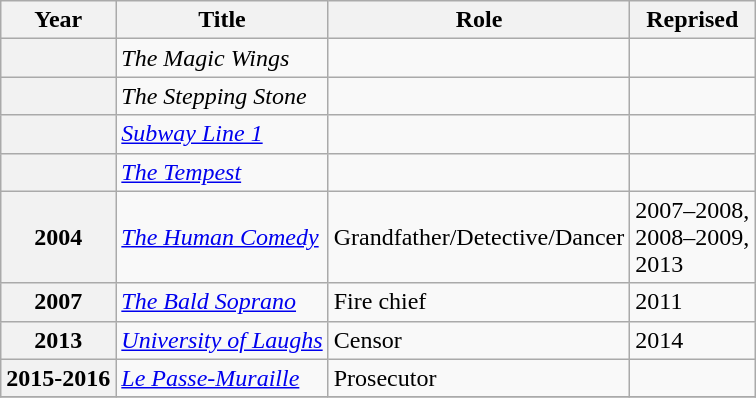<table class="wikitable sortable plainrowheaders">
<tr>
<th scope="col">Year</th>
<th scope="col">Title</th>
<th scope="col">Role</th>
<th scope="col">Reprised</th>
</tr>
<tr>
<th scope="row"></th>
<td><em>The Magic Wings</em></td>
<td></td>
<td></td>
</tr>
<tr>
<th scope="row"></th>
<td><em>The Stepping Stone</em></td>
<td></td>
<td></td>
</tr>
<tr>
<th scope="row"></th>
<td><em><a href='#'>Subway Line 1</a></em></td>
<td></td>
<td></td>
</tr>
<tr>
<th scope="row"></th>
<td><em><a href='#'>The Tempest</a></em></td>
<td></td>
<td></td>
</tr>
<tr>
<th scope="row">2004</th>
<td><em><a href='#'>The Human Comedy</a></em></td>
<td>Grandfather/Detective/Dancer</td>
<td>2007–2008, <br> 2008–2009, <br> 2013</td>
</tr>
<tr>
<th scope="row">2007</th>
<td><em><a href='#'>The Bald Soprano</a></em></td>
<td>Fire chief</td>
<td>2011</td>
</tr>
<tr>
<th scope="row">2013</th>
<td><em><a href='#'>University of Laughs</a></em></td>
<td>Censor</td>
<td>2014</td>
</tr>
<tr>
<th scope="row">2015-2016</th>
<td><em><a href='#'>Le Passe-Muraille</a></em></td>
<td>Prosecutor</td>
<td></td>
</tr>
<tr>
</tr>
</table>
